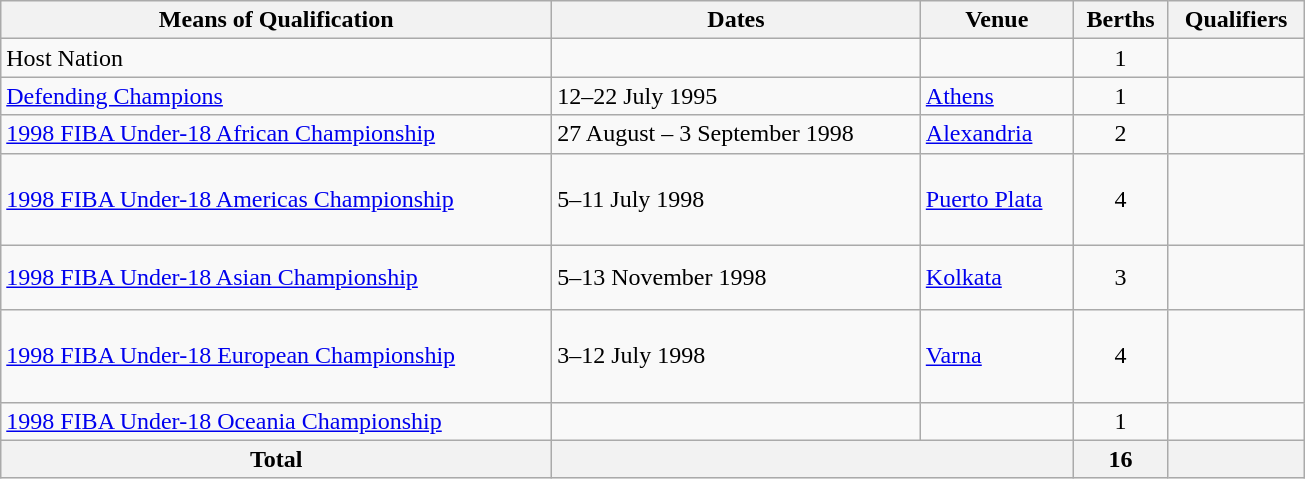<table class="wikitable" style="width:870px;">
<tr>
<th>Means of Qualification</th>
<th>Dates</th>
<th>Venue</th>
<th>Berths</th>
<th>Qualifiers</th>
</tr>
<tr>
<td>Host Nation</td>
<td></td>
<td></td>
<td style="text-align:center;">1</td>
<td></td>
</tr>
<tr>
<td><a href='#'>Defending Champions</a></td>
<td>12–22 July 1995</td>
<td> <a href='#'>Athens</a></td>
<td style="text-align:center;">1</td>
<td></td>
</tr>
<tr>
<td><a href='#'>1998 FIBA Under-18 African Championship</a></td>
<td>27 August – 3 September 1998</td>
<td> <a href='#'>Alexandria</a></td>
<td style="text-align:center;">2</td>
<td><br></td>
</tr>
<tr>
<td><a href='#'>1998 FIBA Under-18 Americas Championship</a></td>
<td>5–11 July 1998</td>
<td> <a href='#'>Puerto Plata</a></td>
<td style="text-align:center;">4</td>
<td><br><br><br></td>
</tr>
<tr>
<td><a href='#'>1998 FIBA Under-18 Asian Championship</a></td>
<td>5–13 November 1998</td>
<td> <a href='#'>Kolkata</a></td>
<td style="text-align:center;">3</td>
<td><br><br></td>
</tr>
<tr>
<td><a href='#'>1998 FIBA Under-18 European Championship</a></td>
<td>3–12 July 1998</td>
<td> <a href='#'>Varna</a></td>
<td style="text-align:center;">4</td>
<td><br><br><br></td>
</tr>
<tr>
<td><a href='#'>1998 FIBA Under-18 Oceania Championship</a></td>
<td></td>
<td></td>
<td style="text-align:center;">1</td>
<td></td>
</tr>
<tr>
<th>Total</th>
<th colspan="2"></th>
<th>16</th>
<th></th>
</tr>
</table>
